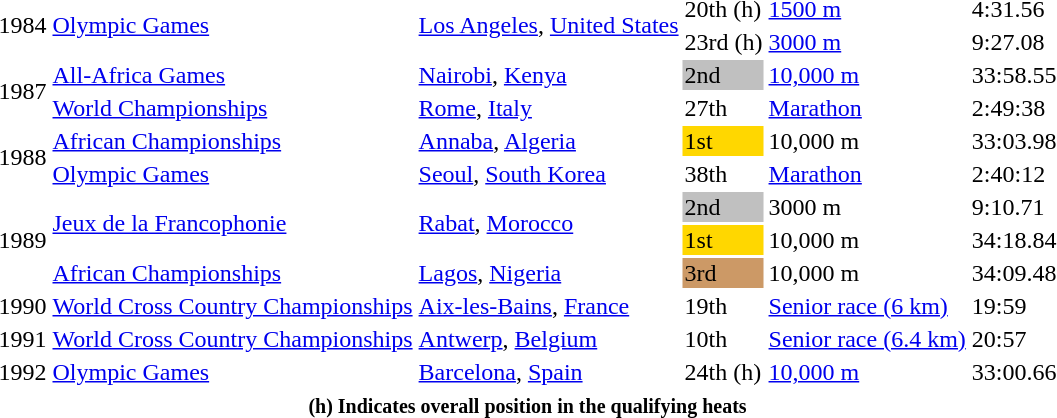<table>
<tr>
<td rowspan=2>1984</td>
<td rowspan=2><a href='#'>Olympic Games</a></td>
<td rowspan=2><a href='#'>Los Angeles</a>, <a href='#'>United States</a></td>
<td>20th (h)</td>
<td><a href='#'>1500 m</a></td>
<td>4:31.56</td>
</tr>
<tr>
<td>23rd (h)</td>
<td><a href='#'>3000 m</a></td>
<td>9:27.08</td>
</tr>
<tr>
<td rowspan=2>1987</td>
<td><a href='#'>All-Africa Games</a></td>
<td><a href='#'>Nairobi</a>, <a href='#'>Kenya</a></td>
<td bgcolor=silver>2nd</td>
<td><a href='#'>10,000 m</a></td>
<td>33:58.55</td>
</tr>
<tr>
<td><a href='#'>World Championships</a></td>
<td><a href='#'>Rome</a>, <a href='#'>Italy</a></td>
<td>27th</td>
<td><a href='#'>Marathon</a></td>
<td>2:49:38</td>
</tr>
<tr>
<td rowspan=2>1988</td>
<td><a href='#'>African Championships</a></td>
<td><a href='#'>Annaba</a>, <a href='#'>Algeria</a></td>
<td bgcolor=gold>1st</td>
<td>10,000 m</td>
<td>33:03.98</td>
</tr>
<tr>
<td><a href='#'>Olympic Games</a></td>
<td><a href='#'>Seoul</a>, <a href='#'>South Korea</a></td>
<td>38th</td>
<td><a href='#'>Marathon</a></td>
<td>2:40:12</td>
</tr>
<tr>
<td rowspan=3>1989</td>
<td rowspan=2><a href='#'>Jeux de la Francophonie</a></td>
<td rowspan=2><a href='#'>Rabat</a>, <a href='#'>Morocco</a></td>
<td bgcolor=silver>2nd</td>
<td>3000 m</td>
<td>9:10.71</td>
</tr>
<tr>
<td bgcolor=gold>1st</td>
<td>10,000 m</td>
<td>34:18.84</td>
</tr>
<tr>
<td><a href='#'>African Championships</a></td>
<td><a href='#'>Lagos</a>, <a href='#'>Nigeria</a></td>
<td bgcolor=cc9966>3rd</td>
<td>10,000 m</td>
<td>34:09.48</td>
</tr>
<tr>
<td>1990</td>
<td><a href='#'>World Cross Country Championships</a></td>
<td><a href='#'>Aix-les-Bains</a>, <a href='#'>France</a></td>
<td>19th</td>
<td><a href='#'>Senior race (6 km)</a></td>
<td>19:59</td>
</tr>
<tr>
<td>1991</td>
<td><a href='#'>World Cross Country Championships</a></td>
<td><a href='#'>Antwerp</a>, <a href='#'>Belgium</a></td>
<td>10th</td>
<td><a href='#'>Senior race (6.4 km)</a></td>
<td>20:57</td>
</tr>
<tr>
<td>1992</td>
<td><a href='#'>Olympic Games</a></td>
<td><a href='#'>Barcelona</a>, <a href='#'>Spain</a></td>
<td>24th (h)</td>
<td><a href='#'>10,000 m</a></td>
<td>33:00.66</td>
</tr>
<tr>
<th colspan=6><small> (h) Indicates overall position in the qualifying heats</small></th>
</tr>
</table>
